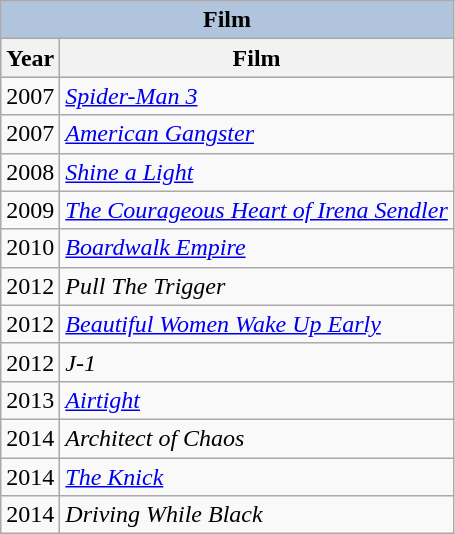<table class="wikitable">
<tr style="background:#ccc; text-align:center;">
<th colspan="4" style="background: LightSteelBlue;">Film</th>
</tr>
<tr style="background:#ccc; text-align:center;">
<th>Year</th>
<th>Film</th>
</tr>
<tr>
<td>2007</td>
<td><em><a href='#'>Spider-Man 3</a></em></td>
</tr>
<tr>
<td>2007</td>
<td><em><a href='#'>American Gangster</a></em></td>
</tr>
<tr>
<td>2008</td>
<td><em><a href='#'>Shine a Light</a></em></td>
</tr>
<tr>
<td>2009</td>
<td><em><a href='#'>The Courageous Heart of Irena Sendler</a></em></td>
</tr>
<tr>
<td>2010</td>
<td><em><a href='#'>Boardwalk Empire</a></em></td>
</tr>
<tr>
<td>2012</td>
<td><em>Pull The Trigger</em></td>
</tr>
<tr>
<td>2012</td>
<td><em><a href='#'>Beautiful Women Wake Up Early</a></em></td>
</tr>
<tr>
<td>2012</td>
<td><em>J-1</em></td>
</tr>
<tr>
<td>2013</td>
<td><em><a href='#'>Airtight</a></em></td>
</tr>
<tr>
<td>2014</td>
<td><em>Architect of Chaos</em></td>
</tr>
<tr>
<td>2014</td>
<td><em><a href='#'>The Knick</a></em></td>
</tr>
<tr>
<td>2014</td>
<td><em>Driving While Black</em></td>
</tr>
</table>
